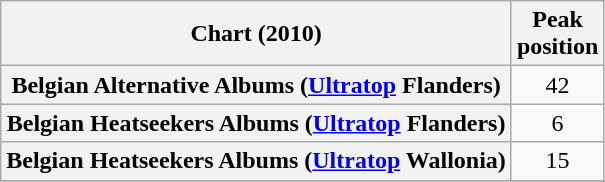<table class="wikitable sortable plainrowheaders" style="text-align:center">
<tr>
<th scope="col">Chart (2010)</th>
<th scope="col">Peak<br>position</th>
</tr>
<tr>
<th scope="row">Belgian Alternative Albums (<a href='#'>Ultratop</a> Flanders)</th>
<td>42</td>
</tr>
<tr>
<th scope="row">Belgian Heatseekers Albums (<a href='#'>Ultratop</a> Flanders)</th>
<td>6</td>
</tr>
<tr>
<th scope="row">Belgian Heatseekers Albums (<a href='#'>Ultratop</a> Wallonia)</th>
<td>15</td>
</tr>
<tr>
</tr>
<tr>
</tr>
<tr>
</tr>
</table>
